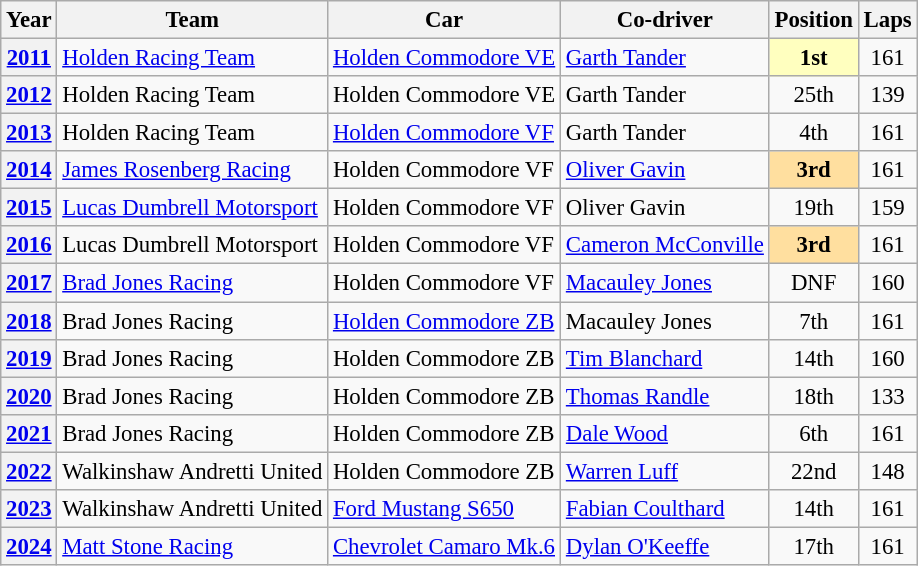<table class="wikitable" style="font-size: 95%;">
<tr>
<th>Year</th>
<th>Team</th>
<th>Car</th>
<th>Co-driver</th>
<th>Position</th>
<th>Laps</th>
</tr>
<tr>
<th><a href='#'>2011</a></th>
<td><a href='#'>Holden Racing Team</a></td>
<td><a href='#'>Holden Commodore VE</a></td>
<td> <a href='#'>Garth Tander</a></td>
<td align="center" style="background:#ffffbf;"><strong>1st</strong></td>
<td align="center">161</td>
</tr>
<tr>
<th><a href='#'>2012</a></th>
<td>Holden Racing Team</td>
<td>Holden Commodore VE</td>
<td> Garth Tander</td>
<td align="center">25th</td>
<td align="center">139</td>
</tr>
<tr>
<th><a href='#'>2013</a></th>
<td>Holden Racing Team</td>
<td><a href='#'>Holden Commodore VF</a></td>
<td> Garth Tander</td>
<td align="center">4th</td>
<td align="center">161</td>
</tr>
<tr>
<th><a href='#'>2014</a></th>
<td><a href='#'>James Rosenberg Racing</a></td>
<td>Holden Commodore VF</td>
<td> <a href='#'>Oliver Gavin</a></td>
<td align="center" style="background:#ffdf9f;"><strong>3rd</strong></td>
<td align="center">161</td>
</tr>
<tr>
<th><a href='#'>2015</a></th>
<td><a href='#'>Lucas Dumbrell Motorsport</a></td>
<td>Holden Commodore VF</td>
<td> Oliver Gavin</td>
<td align="center">19th</td>
<td align="center">159</td>
</tr>
<tr>
<th><a href='#'>2016</a></th>
<td>Lucas Dumbrell Motorsport</td>
<td>Holden Commodore VF</td>
<td> <a href='#'>Cameron McConville</a></td>
<td align="center" style="background:#ffdf9f;"><strong>3rd</strong></td>
<td align="center">161</td>
</tr>
<tr>
<th><a href='#'>2017</a></th>
<td><a href='#'>Brad Jones Racing</a></td>
<td>Holden Commodore VF</td>
<td> <a href='#'>Macauley Jones</a></td>
<td align="center">DNF</td>
<td align="center">160</td>
</tr>
<tr>
<th><a href='#'>2018</a></th>
<td>Brad Jones Racing</td>
<td><a href='#'>Holden Commodore ZB</a></td>
<td> Macauley Jones</td>
<td align="center">7th</td>
<td align="center">161</td>
</tr>
<tr>
<th><a href='#'>2019</a></th>
<td>Brad Jones Racing</td>
<td>Holden Commodore ZB</td>
<td> <a href='#'>Tim Blanchard</a></td>
<td align="center">14th</td>
<td align="center">160</td>
</tr>
<tr>
<th><a href='#'>2020</a></th>
<td>Brad Jones Racing</td>
<td>Holden Commodore ZB</td>
<td> <a href='#'>Thomas Randle</a></td>
<td align="center">18th</td>
<td align="center">133</td>
</tr>
<tr>
<th><a href='#'>2021</a></th>
<td>Brad Jones Racing</td>
<td>Holden Commodore ZB</td>
<td> <a href='#'>Dale Wood</a></td>
<td align="center">6th</td>
<td align="center">161</td>
</tr>
<tr>
<th><a href='#'>2022</a></th>
<td>Walkinshaw Andretti United</td>
<td>Holden Commodore ZB</td>
<td> <a href='#'>Warren Luff</a></td>
<td align="center">22nd</td>
<td align="center">148</td>
</tr>
<tr>
<th><a href='#'>2023</a></th>
<td>Walkinshaw Andretti United</td>
<td><a href='#'>Ford Mustang S650</a></td>
<td> <a href='#'>Fabian Coulthard</a></td>
<td align="center">14th</td>
<td align="center">161</td>
</tr>
<tr>
<th><a href='#'>2024</a></th>
<td><a href='#'>Matt Stone Racing</a></td>
<td><a href='#'>Chevrolet Camaro Mk.6</a></td>
<td> <a href='#'>Dylan O'Keeffe</a></td>
<td align="center">17th</td>
<td align="center">161</td>
</tr>
</table>
